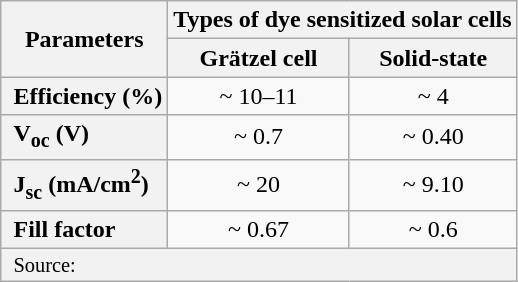<table class="wikitable" style="text-align: center;">
<tr>
<th rowspan=2>Parameters</th>
<th colspan=2>Types of dye sensitized solar cells</th>
</tr>
<tr>
<th>Grätzel cell</th>
<th>Solid-state</th>
</tr>
<tr>
<td style="text-align: left; padding-left: 8px; font-weight: bold; background-color: #f2f2f2;">Efficiency (%)</td>
<td>~ 10–11</td>
<td>~ 4</td>
</tr>
<tr>
<td style="text-align: left; padding-left: 8px; font-weight: bold; background-color: #f2f2f2;">V<sub>oc</sub> (V)</td>
<td>~ 0.7</td>
<td>~ 0.40</td>
</tr>
<tr>
<td style="text-align: left; padding-left: 8px; font-weight: bold; background-color: #f2f2f2;">J<sub>sc</sub> (mA/cm<sup>2</sup>)</td>
<td>~ 20</td>
<td>~ 9.10</td>
</tr>
<tr>
<td style="text-align: left; padding-left: 8px; font-weight: bold; background-color: #f2f2f2;">Fill factor</td>
<td>~ 0.67</td>
<td>~ 0.6</td>
</tr>
<tr>
<td colspan=3 style="font-size: 0.85em; padding-left: 8px; text-align: left; background-color: #f2f2f2;">Source:</td>
</tr>
</table>
